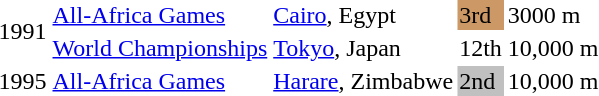<table>
<tr>
<td rowspan=2>1991</td>
<td><a href='#'>All-Africa Games</a></td>
<td><a href='#'>Cairo</a>, Egypt</td>
<td bgcolor="cc9966">3rd</td>
<td>3000 m</td>
<td></td>
</tr>
<tr>
<td><a href='#'>World Championships</a></td>
<td><a href='#'>Tokyo</a>, Japan</td>
<td>12th</td>
<td>10,000 m</td>
<td></td>
</tr>
<tr>
<td>1995</td>
<td><a href='#'>All-Africa Games</a></td>
<td><a href='#'>Harare</a>, Zimbabwe</td>
<td bgcolor="silver">2nd</td>
<td>10,000 m</td>
<td></td>
</tr>
</table>
